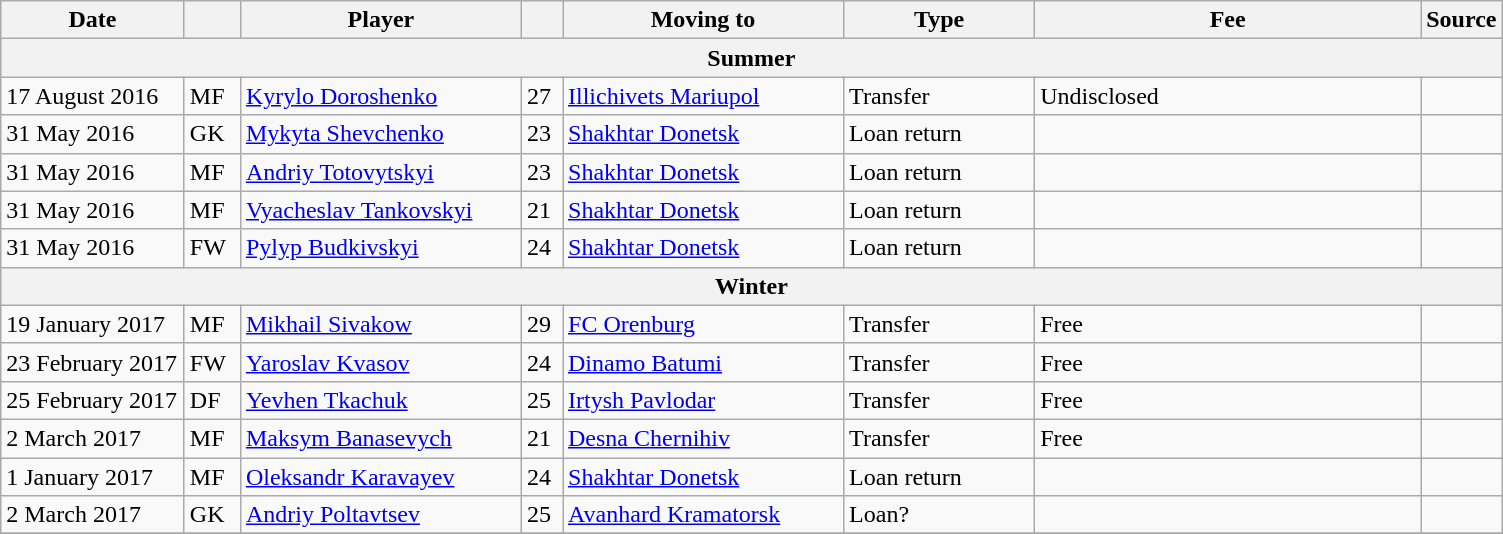<table class="wikitable sortable">
<tr>
<th style="width:115px;">Date</th>
<th style="width:30px;"></th>
<th style="width:180px;">Player</th>
<th style="width:20px;"></th>
<th style="width:180px;">Moving to</th>
<th style="width:120px;" class="unsortable">Type</th>
<th style="width:250px;" class="unsortable">Fee</th>
<th style="width:20px;">Source</th>
</tr>
<tr>
<th colspan=8>Summer</th>
</tr>
<tr>
<td>17 August 2016</td>
<td>MF</td>
<td> <a href='#'>Kyrylo Doroshenko</a></td>
<td>27</td>
<td> <a href='#'>Illichivets Mariupol</a></td>
<td>Transfer</td>
<td>Undisclosed</td>
<td></td>
</tr>
<tr>
<td>31 May 2016</td>
<td>GK</td>
<td> <a href='#'>Mykyta Shevchenko</a></td>
<td>23</td>
<td> <a href='#'>Shakhtar Donetsk</a></td>
<td>Loan return</td>
<td></td>
<td></td>
</tr>
<tr>
<td>31 May 2016</td>
<td>MF</td>
<td> <a href='#'>Andriy Totovytskyi</a></td>
<td>23</td>
<td> <a href='#'>Shakhtar Donetsk</a></td>
<td>Loan return</td>
<td></td>
<td></td>
</tr>
<tr>
<td>31 May 2016</td>
<td>MF</td>
<td> <a href='#'>Vyacheslav Tankovskyi</a></td>
<td>21</td>
<td> <a href='#'>Shakhtar Donetsk</a></td>
<td>Loan return</td>
<td></td>
<td></td>
</tr>
<tr>
<td>31 May 2016</td>
<td>FW</td>
<td> <a href='#'>Pylyp Budkivskyi</a></td>
<td>24</td>
<td> <a href='#'>Shakhtar Donetsk</a></td>
<td>Loan return</td>
<td></td>
<td></td>
</tr>
<tr>
<th colspan=8>Winter</th>
</tr>
<tr>
<td>19 January 2017</td>
<td>MF</td>
<td> <a href='#'>Mikhail Sivakow</a></td>
<td>29</td>
<td> <a href='#'>FC Orenburg</a></td>
<td>Transfer</td>
<td>Free</td>
<td></td>
</tr>
<tr>
<td>23 February 2017</td>
<td>FW</td>
<td> <a href='#'>Yaroslav Kvasov</a></td>
<td>24</td>
<td> <a href='#'>Dinamo Batumi</a></td>
<td>Transfer</td>
<td>Free</td>
<td></td>
</tr>
<tr>
<td>25 February 2017</td>
<td>DF</td>
<td> <a href='#'>Yevhen Tkachuk</a></td>
<td>25</td>
<td> <a href='#'>Irtysh Pavlodar</a></td>
<td>Transfer</td>
<td>Free</td>
<td></td>
</tr>
<tr>
<td>2 March 2017</td>
<td>MF</td>
<td> <a href='#'>Maksym Banasevych</a></td>
<td>21</td>
<td> <a href='#'>Desna Chernihiv</a></td>
<td>Transfer</td>
<td>Free</td>
<td></td>
</tr>
<tr>
<td>1 January 2017</td>
<td>MF</td>
<td> <a href='#'>Oleksandr Karavayev</a></td>
<td>24</td>
<td> <a href='#'>Shakhtar Donetsk</a></td>
<td>Loan return</td>
<td></td>
<td></td>
</tr>
<tr>
<td>2 March 2017</td>
<td>GK</td>
<td> <a href='#'>Andriy Poltavtsev</a></td>
<td>25</td>
<td> <a href='#'>Avanhard Kramatorsk</a></td>
<td>Loan?</td>
<td></td>
<td></td>
</tr>
<tr>
</tr>
</table>
